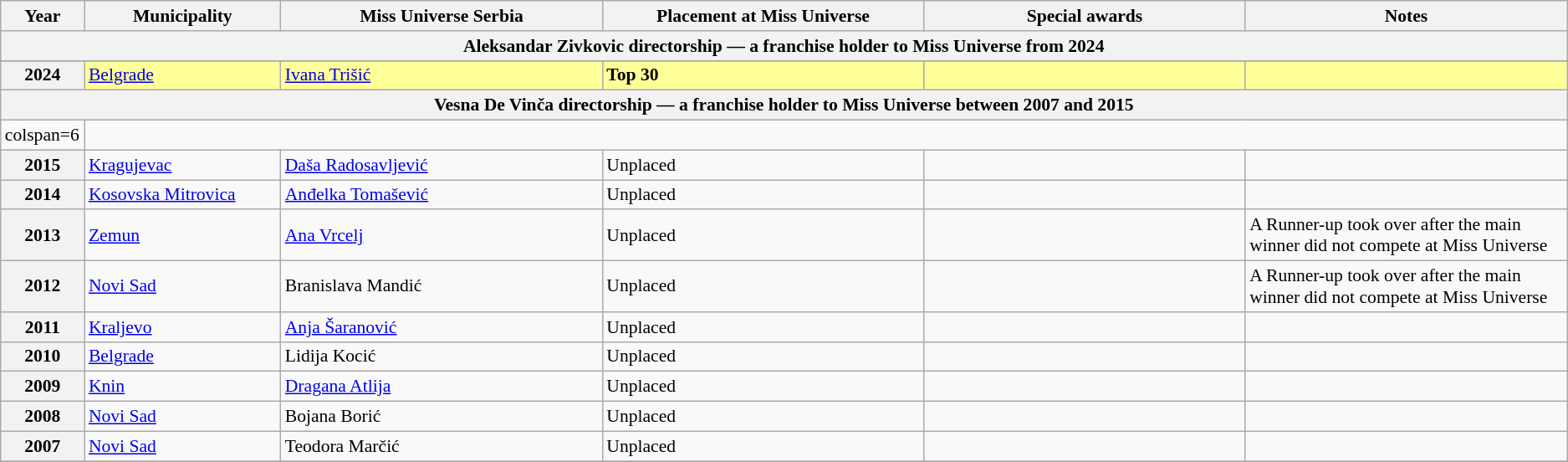<table class="wikitable " style="font-size: 90%;">
<tr>
<th width="60">Year</th>
<th width="150">Municipality</th>
<th width="250">Miss Universe Serbia</th>
<th width="250">Placement at Miss Universe</th>
<th width="250">Special awards</th>
<th width="250">Notes</th>
</tr>
<tr>
<th colspan="6">Aleksandar Zivkovic directorship — a franchise holder to Miss Universe from 2024</th>
</tr>
<tr>
</tr>
<tr style="background-color:#FFFF99;">
<th>2024</th>
<td><a href='#'>Belgrade</a></td>
<td><a href='#'>Ivana Trišić</a></td>
<td><strong>Top 30</strong></td>
<td></td>
<td></td>
</tr>
<tr>
<th colspan="6">Vesna De Vinča directorship — a franchise holder to Miss Universe between 2007 and 2015</th>
</tr>
<tr>
<td>colspan=6 </td>
</tr>
<tr>
<th>2015</th>
<td><a href='#'>Kragujevac</a></td>
<td><a href='#'>Daša Radosavljević</a></td>
<td>Unplaced</td>
<td></td>
<td></td>
</tr>
<tr>
<th>2014</th>
<td><a href='#'>Kosovska Mitrovica</a></td>
<td><a href='#'>Anđelka Tomašević</a></td>
<td>Unplaced</td>
<td></td>
<td></td>
</tr>
<tr>
<th>2013</th>
<td><a href='#'>Zemun</a></td>
<td><a href='#'>Ana Vrcelj</a></td>
<td>Unplaced</td>
<td></td>
<td>A Runner-up took over after the main winner did not compete at Miss Universe</td>
</tr>
<tr>
<th>2012</th>
<td><a href='#'>Novi Sad</a></td>
<td>Branislava Mandić</td>
<td>Unplaced</td>
<td></td>
<td>A Runner-up took over after the main winner did not compete at Miss Universe</td>
</tr>
<tr>
<th>2011</th>
<td><a href='#'>Kraljevo</a></td>
<td><a href='#'>Anja Šaranović</a></td>
<td>Unplaced</td>
<td></td>
<td></td>
</tr>
<tr>
<th>2010</th>
<td><a href='#'>Belgrade</a></td>
<td>Lidija Kocić</td>
<td>Unplaced</td>
<td></td>
<td></td>
</tr>
<tr>
<th>2009</th>
<td><a href='#'>Knin</a></td>
<td><a href='#'>Dragana Atlija</a></td>
<td>Unplaced</td>
<td></td>
<td></td>
</tr>
<tr>
<th>2008</th>
<td><a href='#'>Novi Sad</a></td>
<td>Bojana Borić</td>
<td>Unplaced</td>
<td></td>
<td></td>
</tr>
<tr>
<th>2007</th>
<td><a href='#'>Novi Sad</a></td>
<td>Teodora Marčić</td>
<td>Unplaced</td>
<td></td>
<td></td>
</tr>
<tr>
</tr>
</table>
